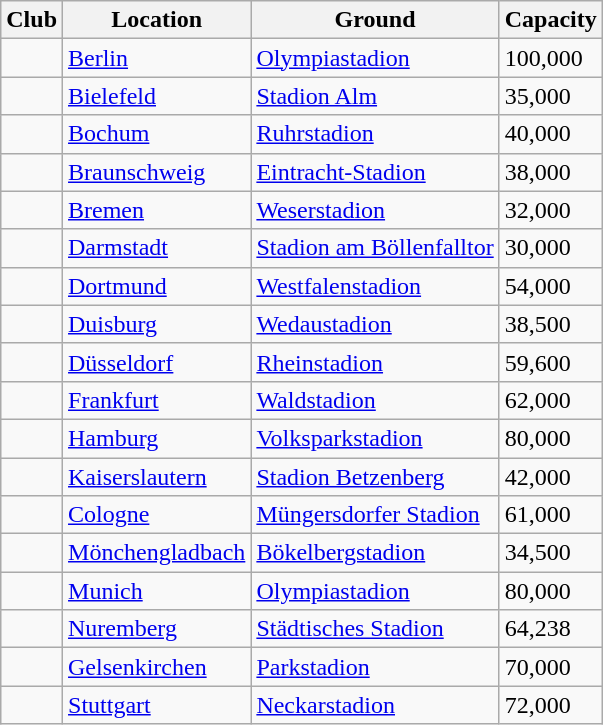<table class="wikitable sortable">
<tr>
<th>Club</th>
<th>Location</th>
<th>Ground</th>
<th>Capacity</th>
</tr>
<tr>
<td></td>
<td><a href='#'>Berlin</a></td>
<td><a href='#'>Olympiastadion</a></td>
<td>100,000</td>
</tr>
<tr>
<td></td>
<td><a href='#'>Bielefeld</a></td>
<td><a href='#'>Stadion Alm</a></td>
<td>35,000</td>
</tr>
<tr>
<td></td>
<td><a href='#'>Bochum</a></td>
<td><a href='#'>Ruhrstadion</a></td>
<td>40,000</td>
</tr>
<tr>
<td></td>
<td><a href='#'>Braunschweig</a></td>
<td><a href='#'>Eintracht-Stadion</a></td>
<td>38,000</td>
</tr>
<tr>
<td></td>
<td><a href='#'>Bremen</a></td>
<td><a href='#'>Weserstadion</a></td>
<td>32,000</td>
</tr>
<tr>
<td></td>
<td><a href='#'>Darmstadt</a></td>
<td><a href='#'>Stadion am Böllenfalltor</a></td>
<td>30,000</td>
</tr>
<tr>
<td></td>
<td><a href='#'>Dortmund</a></td>
<td><a href='#'>Westfalenstadion</a></td>
<td>54,000</td>
</tr>
<tr>
<td></td>
<td><a href='#'>Duisburg</a></td>
<td><a href='#'>Wedaustadion</a></td>
<td>38,500</td>
</tr>
<tr>
<td></td>
<td><a href='#'>Düsseldorf</a></td>
<td><a href='#'>Rheinstadion</a></td>
<td>59,600</td>
</tr>
<tr>
<td></td>
<td><a href='#'>Frankfurt</a></td>
<td><a href='#'>Waldstadion</a></td>
<td>62,000</td>
</tr>
<tr>
<td></td>
<td><a href='#'>Hamburg</a></td>
<td><a href='#'>Volksparkstadion</a></td>
<td>80,000</td>
</tr>
<tr>
<td></td>
<td><a href='#'>Kaiserslautern</a></td>
<td><a href='#'>Stadion Betzenberg</a></td>
<td>42,000</td>
</tr>
<tr>
<td></td>
<td><a href='#'>Cologne</a></td>
<td><a href='#'>Müngersdorfer Stadion</a></td>
<td>61,000</td>
</tr>
<tr>
<td></td>
<td><a href='#'>Mönchengladbach</a></td>
<td><a href='#'>Bökelbergstadion</a></td>
<td>34,500</td>
</tr>
<tr>
<td></td>
<td><a href='#'>Munich</a></td>
<td><a href='#'>Olympiastadion</a></td>
<td>80,000</td>
</tr>
<tr>
<td></td>
<td><a href='#'>Nuremberg</a></td>
<td><a href='#'>Städtisches Stadion</a></td>
<td>64,238</td>
</tr>
<tr>
<td></td>
<td><a href='#'>Gelsenkirchen</a></td>
<td><a href='#'>Parkstadion</a></td>
<td>70,000</td>
</tr>
<tr>
<td></td>
<td><a href='#'>Stuttgart</a></td>
<td><a href='#'>Neckarstadion</a></td>
<td>72,000</td>
</tr>
</table>
